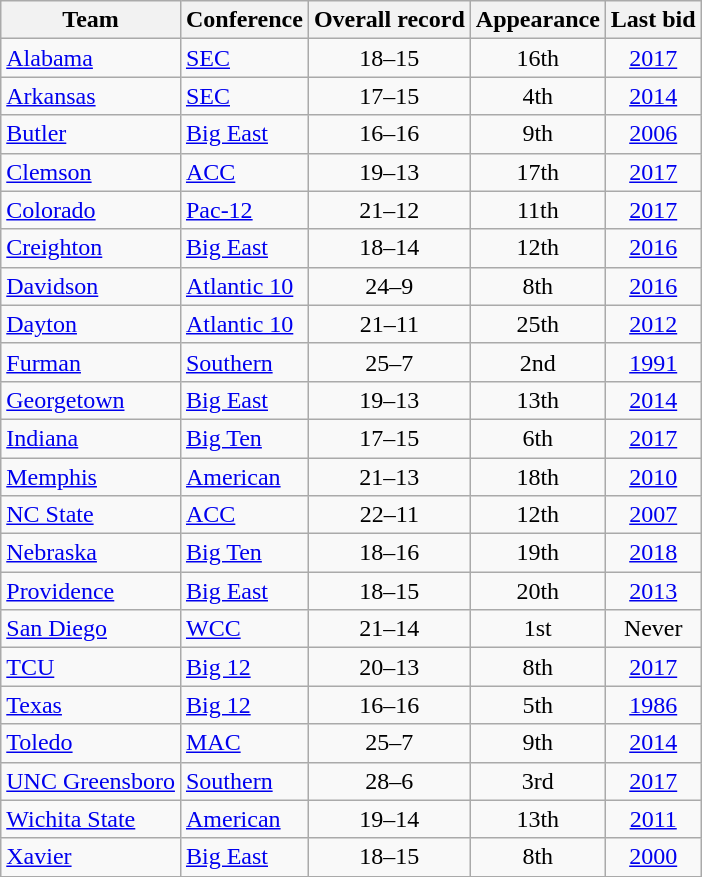<table class="wikitable sortable" style="text-align: center;">
<tr>
<th>Team</th>
<th>Conference</th>
<th data-sort-type="number">Overall record</th>
<th data-sort-type="number">Appearance</th>
<th>Last bid</th>
</tr>
<tr>
<td align=left><a href='#'>Alabama</a></td>
<td align=left><a href='#'>SEC</a></td>
<td>18–15</td>
<td>16th</td>
<td><a href='#'>2017</a></td>
</tr>
<tr>
<td align=left><a href='#'>Arkansas</a></td>
<td align=left><a href='#'>SEC</a></td>
<td>17–15</td>
<td>4th</td>
<td><a href='#'>2014</a></td>
</tr>
<tr>
<td align=left><a href='#'>Butler</a></td>
<td align=left><a href='#'>Big East</a></td>
<td>16–16</td>
<td>9th</td>
<td><a href='#'>2006</a></td>
</tr>
<tr>
<td align=left><a href='#'>Clemson</a></td>
<td align=left><a href='#'>ACC</a></td>
<td>19–13</td>
<td>17th</td>
<td><a href='#'>2017</a></td>
</tr>
<tr>
<td align=left><a href='#'>Colorado</a></td>
<td align=left><a href='#'>Pac-12</a></td>
<td>21–12</td>
<td>11th</td>
<td><a href='#'>2017</a></td>
</tr>
<tr>
<td align=left><a href='#'>Creighton</a></td>
<td align=left><a href='#'>Big East</a></td>
<td>18–14</td>
<td>12th</td>
<td><a href='#'>2016</a></td>
</tr>
<tr>
<td align=left><a href='#'>Davidson</a></td>
<td align=left><a href='#'>Atlantic 10</a></td>
<td>24–9</td>
<td>8th</td>
<td><a href='#'>2016</a></td>
</tr>
<tr>
<td align=left><a href='#'>Dayton</a></td>
<td align=left><a href='#'>Atlantic 10</a></td>
<td>21–11</td>
<td>25th</td>
<td><a href='#'>2012</a></td>
</tr>
<tr>
<td align=left><a href='#'>Furman</a></td>
<td align=left><a href='#'>Southern</a></td>
<td>25–7</td>
<td>2nd</td>
<td><a href='#'>1991</a></td>
</tr>
<tr>
<td align=left><a href='#'>Georgetown</a></td>
<td align=left><a href='#'>Big East</a></td>
<td>19–13</td>
<td>13th</td>
<td><a href='#'>2014</a></td>
</tr>
<tr>
<td align=left><a href='#'>Indiana</a></td>
<td align=left><a href='#'>Big Ten</a></td>
<td>17–15</td>
<td>6th</td>
<td><a href='#'>2017</a></td>
</tr>
<tr>
<td align=left><a href='#'>Memphis</a></td>
<td align=left><a href='#'>American</a></td>
<td>21–13</td>
<td>18th</td>
<td><a href='#'>2010</a></td>
</tr>
<tr>
<td align=left><a href='#'>NC State</a></td>
<td align=left><a href='#'>ACC</a></td>
<td>22–11</td>
<td>12th</td>
<td><a href='#'>2007</a></td>
</tr>
<tr>
<td align=left><a href='#'>Nebraska</a></td>
<td align=left><a href='#'>Big Ten</a></td>
<td>18–16</td>
<td>19th</td>
<td><a href='#'>2018</a></td>
</tr>
<tr>
<td align=left><a href='#'>Providence</a></td>
<td align=left><a href='#'>Big East</a></td>
<td>18–15</td>
<td>20th</td>
<td><a href='#'>2013</a></td>
</tr>
<tr>
<td align=left><a href='#'>San Diego</a></td>
<td align=left><a href='#'>WCC</a></td>
<td>21–14</td>
<td>1st</td>
<td>Never</td>
</tr>
<tr>
<td align=left><a href='#'>TCU</a></td>
<td align=left><a href='#'>Big 12</a></td>
<td>20–13</td>
<td>8th</td>
<td><a href='#'>2017</a></td>
</tr>
<tr>
<td align=left><a href='#'>Texas</a></td>
<td align=left><a href='#'>Big 12</a></td>
<td>16–16</td>
<td>5th</td>
<td><a href='#'>1986</a></td>
</tr>
<tr>
<td align=left><a href='#'>Toledo</a></td>
<td align=left><a href='#'>MAC</a></td>
<td>25–7</td>
<td>9th</td>
<td><a href='#'>2014</a></td>
</tr>
<tr>
<td align=left><a href='#'>UNC Greensboro</a></td>
<td align=left><a href='#'>Southern</a></td>
<td>28–6</td>
<td>3rd</td>
<td><a href='#'>2017</a></td>
</tr>
<tr>
<td align=left><a href='#'>Wichita State</a></td>
<td align=left><a href='#'>American</a></td>
<td>19–14</td>
<td>13th</td>
<td><a href='#'>2011</a></td>
</tr>
<tr>
<td align=left><a href='#'>Xavier</a></td>
<td align=left><a href='#'>Big East</a></td>
<td>18–15</td>
<td>8th</td>
<td><a href='#'>2000</a></td>
</tr>
<tr>
</tr>
</table>
